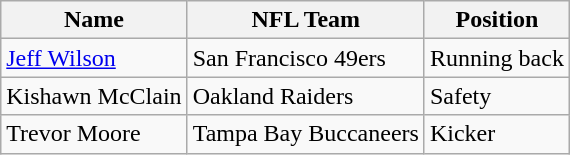<table class="wikitable">
<tr>
<th>Name</th>
<th>NFL Team</th>
<th>Position</th>
</tr>
<tr>
<td><a href='#'>Jeff Wilson</a></td>
<td>San Francisco 49ers</td>
<td>Running back</td>
</tr>
<tr>
<td>Kishawn McClain</td>
<td>Oakland Raiders</td>
<td>Safety</td>
</tr>
<tr>
<td>Trevor Moore</td>
<td>Tampa Bay Buccaneers</td>
<td>Kicker</td>
</tr>
</table>
